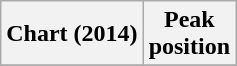<table class="wikitable plainrowheaders" style="text-align:center">
<tr>
<th>Chart (2014)</th>
<th>Peak<br>position</th>
</tr>
<tr>
</tr>
</table>
